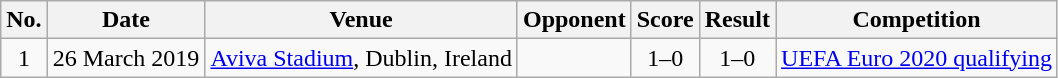<table class="wikitable">
<tr>
<th scope="col">No.</th>
<th scope="col">Date</th>
<th scope="col">Venue</th>
<th scope="col">Opponent</th>
<th scope="col">Score</th>
<th scope="col">Result</th>
<th scope="col">Competition</th>
</tr>
<tr>
<td style="text-align:center">1</td>
<td>26 March 2019</td>
<td><a href='#'>Aviva Stadium</a>, Dublin, Ireland</td>
<td></td>
<td style="text-align:center">1–0</td>
<td style="text-align:center">1–0</td>
<td><a href='#'>UEFA Euro 2020 qualifying</a></td>
</tr>
</table>
